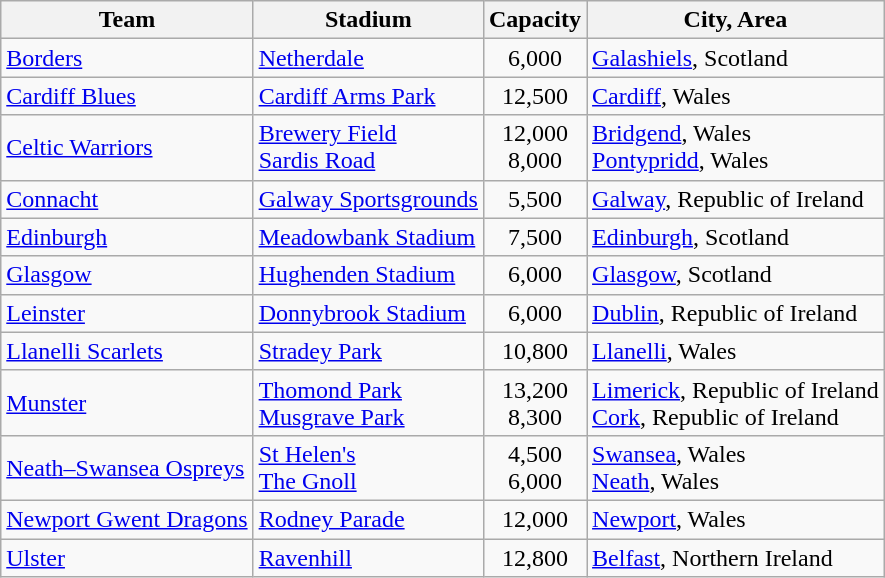<table class="wikitable">
<tr>
<th>Team</th>
<th>Stadium</th>
<th>Capacity</th>
<th>City, Area</th>
</tr>
<tr>
<td> <a href='#'>Borders</a></td>
<td><a href='#'>Netherdale</a></td>
<td style="text-align:center">6,000</td>
<td><a href='#'>Galashiels</a>, Scotland</td>
</tr>
<tr>
<td> <a href='#'>Cardiff Blues</a></td>
<td><a href='#'>Cardiff Arms Park</a></td>
<td style="text-align:center">12,500</td>
<td><a href='#'>Cardiff</a>, Wales</td>
</tr>
<tr>
<td> <a href='#'>Celtic Warriors</a></td>
<td><a href='#'>Brewery Field</a><br><a href='#'>Sardis Road</a></td>
<td style="text-align:center">12,000<br>8,000</td>
<td><a href='#'>Bridgend</a>, Wales<br><a href='#'>Pontypridd</a>, Wales</td>
</tr>
<tr>
<td> <a href='#'>Connacht</a></td>
<td><a href='#'>Galway Sportsgrounds</a></td>
<td style="text-align:center">5,500</td>
<td><a href='#'>Galway</a>, Republic of Ireland</td>
</tr>
<tr>
<td> <a href='#'>Edinburgh</a></td>
<td><a href='#'>Meadowbank Stadium</a></td>
<td style="text-align:center">7,500</td>
<td><a href='#'>Edinburgh</a>, Scotland</td>
</tr>
<tr>
<td> <a href='#'>Glasgow</a></td>
<td><a href='#'>Hughenden Stadium</a></td>
<td style="text-align:center">6,000</td>
<td><a href='#'>Glasgow</a>, Scotland</td>
</tr>
<tr>
<td> <a href='#'>Leinster</a></td>
<td><a href='#'>Donnybrook Stadium</a></td>
<td style="text-align:center">6,000</td>
<td><a href='#'>Dublin</a>, Republic of Ireland</td>
</tr>
<tr>
<td> <a href='#'>Llanelli Scarlets</a></td>
<td><a href='#'>Stradey Park</a></td>
<td style="text-align:center">10,800</td>
<td><a href='#'>Llanelli</a>, Wales</td>
</tr>
<tr>
<td> <a href='#'>Munster</a></td>
<td><a href='#'>Thomond Park</a><br><a href='#'>Musgrave Park</a></td>
<td style="text-align:center">13,200<br>8,300</td>
<td><a href='#'>Limerick</a>, Republic of Ireland<br><a href='#'>Cork</a>, Republic of Ireland</td>
</tr>
<tr>
<td> <a href='#'>Neath–Swansea Ospreys</a></td>
<td><a href='#'>St Helen's</a><br><a href='#'>The Gnoll</a></td>
<td style="text-align:center">4,500<br>6,000</td>
<td><a href='#'>Swansea</a>, Wales<br><a href='#'>Neath</a>, Wales</td>
</tr>
<tr>
<td> <a href='#'>Newport Gwent Dragons</a></td>
<td><a href='#'>Rodney Parade</a></td>
<td style="text-align:center">12,000</td>
<td><a href='#'>Newport</a>, Wales</td>
</tr>
<tr>
<td> <a href='#'>Ulster</a></td>
<td><a href='#'>Ravenhill</a></td>
<td style="text-align:center">12,800</td>
<td><a href='#'>Belfast</a>, Northern Ireland</td>
</tr>
</table>
